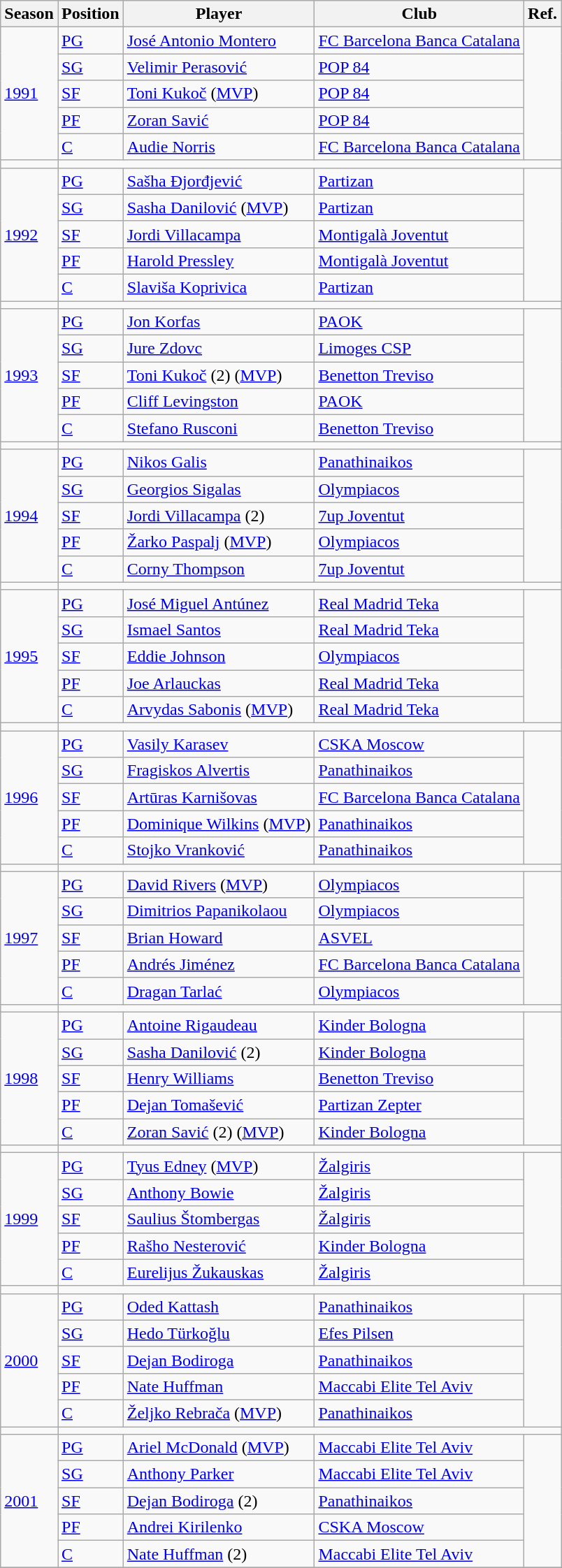<table class="wikitable">
<tr>
<th>Season</th>
<th>Position</th>
<th>Player</th>
<th>Club</th>
<th>Ref.</th>
</tr>
<tr>
<td rowspan="5"><a href='#'>1991</a></td>
<td><a href='#'>PG</a></td>
<td> <a href='#'>José Antonio Montero</a></td>
<td> <a href='#'>FC Barcelona Banca Catalana</a></td>
<td rowspan="5"></td>
</tr>
<tr>
<td><a href='#'>SG</a></td>
<td> <a href='#'>Velimir Perasović</a></td>
<td> <a href='#'>POP 84</a></td>
</tr>
<tr>
<td><a href='#'>SF</a></td>
<td> <a href='#'>Toni Kukoč</a> (<a href='#'>MVP</a>)</td>
<td> <a href='#'>POP 84</a></td>
</tr>
<tr>
<td><a href='#'>PF</a></td>
<td> <a href='#'>Zoran Savić</a></td>
<td> <a href='#'>POP 84</a></td>
</tr>
<tr>
<td><a href='#'>C</a></td>
<td> <a href='#'>Audie Norris</a></td>
<td> <a href='#'>FC Barcelona Banca Catalana</a></td>
</tr>
<tr>
<td></td>
</tr>
<tr>
<td rowspan="5"><a href='#'>1992</a></td>
<td><a href='#'>PG</a></td>
<td> <a href='#'>Sašha Đjorđjević</a></td>
<td> <a href='#'>Partizan</a></td>
<td rowspan="5"></td>
</tr>
<tr>
<td><a href='#'>SG</a></td>
<td> <a href='#'>Sasha Danilović</a> (<a href='#'>MVP</a>)</td>
<td> <a href='#'>Partizan</a></td>
</tr>
<tr>
<td><a href='#'>SF</a></td>
<td> <a href='#'>Jordi Villacampa</a></td>
<td> <a href='#'>Montigalà Joventut</a></td>
</tr>
<tr>
<td><a href='#'>PF</a></td>
<td> <a href='#'>Harold Pressley</a></td>
<td> <a href='#'>Montigalà Joventut</a></td>
</tr>
<tr>
<td><a href='#'>C</a></td>
<td> <a href='#'>Slaviša Koprivica</a></td>
<td> <a href='#'>Partizan</a></td>
</tr>
<tr>
<td></td>
</tr>
<tr>
<td rowspan="5"><a href='#'>1993</a></td>
<td><a href='#'>PG</a></td>
<td> <a href='#'>Jon Korfas</a></td>
<td> <a href='#'>PAOK</a></td>
<td rowspan="5"></td>
</tr>
<tr>
<td><a href='#'>SG</a></td>
<td> <a href='#'>Jure Zdovc</a></td>
<td> <a href='#'>Limoges CSP</a></td>
</tr>
<tr>
<td><a href='#'>SF</a></td>
<td> <a href='#'>Toni Kukoč</a> (2) (<a href='#'>MVP</a>)</td>
<td> <a href='#'>Benetton Treviso</a></td>
</tr>
<tr>
<td><a href='#'>PF</a></td>
<td> <a href='#'>Cliff Levingston</a></td>
<td> <a href='#'>PAOK</a></td>
</tr>
<tr>
<td><a href='#'>C</a></td>
<td> <a href='#'>Stefano Rusconi</a></td>
<td> <a href='#'>Benetton Treviso</a></td>
</tr>
<tr>
<td></td>
</tr>
<tr>
<td rowspan="5"><a href='#'>1994</a></td>
<td><a href='#'>PG</a></td>
<td> <a href='#'>Nikos Galis</a></td>
<td> <a href='#'>Panathinaikos</a></td>
<td rowspan="5"></td>
</tr>
<tr>
<td><a href='#'>SG</a></td>
<td> <a href='#'>Georgios Sigalas</a></td>
<td> <a href='#'>Olympiacos</a></td>
</tr>
<tr>
<td><a href='#'>SF</a></td>
<td> <a href='#'>Jordi Villacampa</a> (2)</td>
<td> <a href='#'>7up Joventut</a></td>
</tr>
<tr>
<td><a href='#'>PF</a></td>
<td> <a href='#'>Žarko Paspalj</a> (<a href='#'>MVP</a>)</td>
<td> <a href='#'>Olympiacos</a></td>
</tr>
<tr>
<td><a href='#'>C</a></td>
<td> <a href='#'>Corny Thompson</a></td>
<td> <a href='#'>7up Joventut</a></td>
</tr>
<tr>
<td></td>
</tr>
<tr>
<td rowspan="5"><a href='#'>1995</a></td>
<td><a href='#'>PG</a></td>
<td> <a href='#'>José Miguel Antúnez</a></td>
<td> <a href='#'>Real Madrid Teka</a></td>
<td rowspan="5"></td>
</tr>
<tr>
<td><a href='#'>SG</a></td>
<td> <a href='#'>Ismael Santos</a></td>
<td> <a href='#'>Real Madrid Teka</a></td>
</tr>
<tr>
<td><a href='#'>SF</a></td>
<td> <a href='#'>Eddie Johnson</a></td>
<td> <a href='#'>Olympiacos</a></td>
</tr>
<tr>
<td><a href='#'>PF</a></td>
<td> <a href='#'>Joe Arlauckas</a></td>
<td> <a href='#'>Real Madrid Teka</a></td>
</tr>
<tr>
<td><a href='#'>C</a></td>
<td> <a href='#'>Arvydas Sabonis</a> (<a href='#'>MVP</a>)</td>
<td> <a href='#'>Real Madrid Teka</a></td>
</tr>
<tr>
<td></td>
</tr>
<tr>
<td rowspan="5"><a href='#'>1996</a></td>
<td><a href='#'>PG</a></td>
<td> <a href='#'>Vasily Karasev</a></td>
<td> <a href='#'>CSKA Moscow</a></td>
<td rowspan="5"></td>
</tr>
<tr>
<td><a href='#'>SG</a></td>
<td> <a href='#'>Fragiskos Alvertis</a></td>
<td> <a href='#'>Panathinaikos</a></td>
</tr>
<tr>
<td><a href='#'>SF</a></td>
<td> <a href='#'>Artūras Karnišovas</a></td>
<td> <a href='#'>FC Barcelona Banca Catalana</a></td>
</tr>
<tr>
<td><a href='#'>PF</a></td>
<td> <a href='#'>Dominique Wilkins</a> (<a href='#'>MVP</a>)</td>
<td> <a href='#'>Panathinaikos</a></td>
</tr>
<tr>
<td><a href='#'>C</a></td>
<td> <a href='#'>Stojko Vranković</a></td>
<td> <a href='#'>Panathinaikos</a></td>
</tr>
<tr>
<td></td>
</tr>
<tr>
<td rowspan="5"><a href='#'>1997</a></td>
<td><a href='#'>PG</a></td>
<td> <a href='#'>David Rivers</a> (<a href='#'>MVP</a>)</td>
<td> <a href='#'>Olympiacos</a></td>
<td rowspan="5"></td>
</tr>
<tr>
<td><a href='#'>SG</a></td>
<td> <a href='#'>Dimitrios Papanikolaou</a></td>
<td> <a href='#'>Olympiacos</a></td>
</tr>
<tr>
<td><a href='#'>SF</a></td>
<td> <a href='#'>Brian Howard</a></td>
<td> <a href='#'>ASVEL</a></td>
</tr>
<tr>
<td><a href='#'>PF</a></td>
<td> <a href='#'>Andrés Jiménez</a></td>
<td> <a href='#'>FC Barcelona Banca Catalana</a></td>
</tr>
<tr>
<td><a href='#'>C</a></td>
<td>  <a href='#'>Dragan Tarlać</a></td>
<td> <a href='#'>Olympiacos</a></td>
</tr>
<tr>
<td></td>
</tr>
<tr>
<td rowspan="5"><a href='#'>1998</a></td>
<td><a href='#'>PG</a></td>
<td> <a href='#'>Antoine Rigaudeau</a></td>
<td> <a href='#'>Kinder Bologna</a></td>
<td rowspan="5"></td>
</tr>
<tr>
<td><a href='#'>SG</a></td>
<td> <a href='#'>Sasha Danilović</a> (2)</td>
<td> <a href='#'>Kinder Bologna</a></td>
</tr>
<tr>
<td><a href='#'>SF</a></td>
<td> <a href='#'>Henry Williams</a></td>
<td> <a href='#'>Benetton Treviso</a></td>
</tr>
<tr>
<td><a href='#'>PF</a></td>
<td> <a href='#'>Dejan Tomašević</a></td>
<td> <a href='#'>Partizan Zepter</a></td>
</tr>
<tr>
<td><a href='#'>C</a></td>
<td> <a href='#'>Zoran Savić</a> (2) (<a href='#'>MVP</a>)</td>
<td> <a href='#'>Kinder Bologna</a></td>
</tr>
<tr>
<td></td>
</tr>
<tr>
<td rowspan="5"><a href='#'>1999</a></td>
<td><a href='#'>PG</a></td>
<td> <a href='#'>Tyus Edney</a> (<a href='#'>MVP</a>)</td>
<td> <a href='#'>Žalgiris</a></td>
<td rowspan="5"></td>
</tr>
<tr>
<td><a href='#'>SG</a></td>
<td> <a href='#'>Anthony Bowie</a></td>
<td> <a href='#'>Žalgiris</a></td>
</tr>
<tr>
<td><a href='#'>SF</a></td>
<td> <a href='#'>Saulius Štombergas</a></td>
<td> <a href='#'>Žalgiris</a></td>
</tr>
<tr>
<td><a href='#'>PF</a></td>
<td>  <a href='#'>Rašho Nesterović</a></td>
<td> <a href='#'>Kinder Bologna</a></td>
</tr>
<tr>
<td><a href='#'>C</a></td>
<td> <a href='#'>Eurelijus Žukauskas</a></td>
<td> <a href='#'>Žalgiris</a></td>
</tr>
<tr>
<td></td>
</tr>
<tr>
<td rowspan="5"><a href='#'>2000</a></td>
<td><a href='#'>PG</a></td>
<td> <a href='#'>Oded Kattash</a></td>
<td> <a href='#'>Panathinaikos</a></td>
<td rowspan="5"></td>
</tr>
<tr>
<td><a href='#'>SG</a></td>
<td> <a href='#'>Hedo Türkoğlu</a></td>
<td> <a href='#'>Efes Pilsen</a></td>
</tr>
<tr>
<td><a href='#'>SF</a></td>
<td> <a href='#'>Dejan Bodiroga</a></td>
<td> <a href='#'>Panathinaikos</a></td>
</tr>
<tr>
<td><a href='#'>PF</a></td>
<td> <a href='#'>Nate Huffman</a></td>
<td> <a href='#'>Maccabi Elite Tel Aviv</a></td>
</tr>
<tr>
<td><a href='#'>C</a></td>
<td> <a href='#'>Željko Rebrača</a> (<a href='#'>MVP</a>)</td>
<td> <a href='#'>Panathinaikos</a></td>
</tr>
<tr>
<td></td>
</tr>
<tr>
<td rowspan="5"><a href='#'>2001</a> </td>
<td><a href='#'>PG</a></td>
<td>  <a href='#'>Ariel McDonald</a> (<a href='#'>MVP</a>)</td>
<td> <a href='#'>Maccabi Elite Tel Aviv</a></td>
<td rowspan="5"></td>
</tr>
<tr>
<td><a href='#'>SG</a></td>
<td> <a href='#'>Anthony Parker</a></td>
<td> <a href='#'>Maccabi Elite Tel Aviv</a></td>
</tr>
<tr>
<td><a href='#'>SF</a></td>
<td> <a href='#'>Dejan Bodiroga</a> (2)</td>
<td> <a href='#'>Panathinaikos</a></td>
</tr>
<tr>
<td><a href='#'>PF</a></td>
<td> <a href='#'>Andrei Kirilenko</a></td>
<td> <a href='#'>CSKA Moscow</a></td>
</tr>
<tr>
<td><a href='#'>C</a></td>
<td> <a href='#'>Nate Huffman</a> (2)</td>
<td> <a href='#'>Maccabi Elite Tel Aviv</a></td>
</tr>
<tr>
</tr>
</table>
